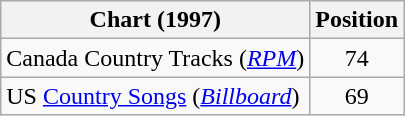<table class="wikitable sortable">
<tr>
<th scope="col">Chart (1997)</th>
<th scope="col">Position</th>
</tr>
<tr>
<td>Canada Country Tracks (<em><a href='#'>RPM</a></em>)</td>
<td align="center">74</td>
</tr>
<tr>
<td>US <a href='#'>Country Songs</a> (<em><a href='#'>Billboard</a></em>)</td>
<td align="center">69</td>
</tr>
</table>
